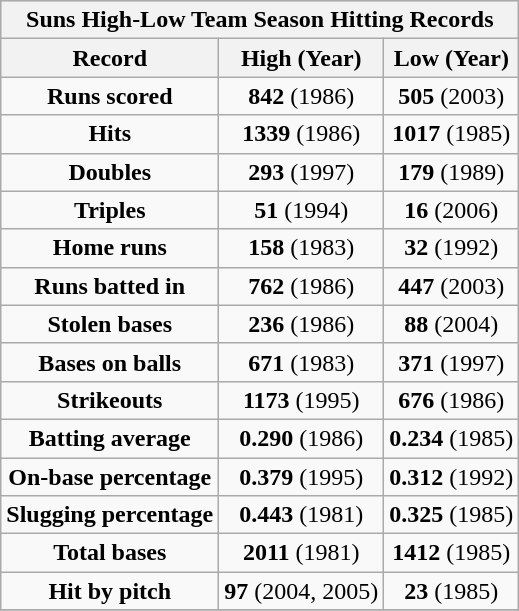<table class="wikitable collapsible collapsed" style="text-align:center;">
<tr style="font-weight:bold; background:#ddd;"|>
<th colspan="3">Suns High-Low Team Season Hitting Records</th>
</tr>
<tr>
<th>Record</th>
<th>High (Year)</th>
<th>Low (Year)</th>
</tr>
<tr>
<td><strong>Runs scored</strong></td>
<td><strong>842</strong> (1986)</td>
<td><strong>505</strong> (2003)</td>
</tr>
<tr>
<td><strong>Hits</strong></td>
<td><strong>1339</strong> (1986)</td>
<td><strong>1017</strong> (1985)</td>
</tr>
<tr>
<td><strong>Doubles</strong></td>
<td><strong>293</strong> (1997)</td>
<td><strong>179</strong> (1989)</td>
</tr>
<tr>
<td><strong>Triples</strong></td>
<td><strong>51</strong> (1994)</td>
<td><strong>16</strong> (2006)</td>
</tr>
<tr>
<td><strong>Home runs</strong></td>
<td><strong>158</strong> (1983)</td>
<td><strong>32</strong> (1992)</td>
</tr>
<tr>
<td><strong>Runs batted in</strong></td>
<td><strong>762</strong> (1986)</td>
<td><strong>447</strong> (2003)</td>
</tr>
<tr>
<td><strong>Stolen bases</strong></td>
<td><strong>236</strong> (1986)</td>
<td><strong>88</strong> (2004)</td>
</tr>
<tr>
<td><strong>Bases on balls</strong></td>
<td><strong>671</strong> (1983)</td>
<td><strong>371</strong> (1997)</td>
</tr>
<tr>
<td><strong>Strikeouts</strong></td>
<td><strong>1173</strong> (1995)</td>
<td><strong>676</strong> (1986)</td>
</tr>
<tr>
<td><strong>Batting average</strong></td>
<td><strong>0.290</strong> (1986)</td>
<td><strong>0.234</strong> (1985)</td>
</tr>
<tr>
<td><strong>On-base percentage</strong></td>
<td><strong>0.379</strong> (1995)</td>
<td><strong>0.312</strong> (1992)</td>
</tr>
<tr>
<td><strong>Slugging percentage</strong></td>
<td><strong>0.443</strong> (1981)</td>
<td><strong>0.325</strong> (1985)</td>
</tr>
<tr>
<td><strong>Total bases</strong></td>
<td><strong>2011</strong> (1981)</td>
<td><strong>1412</strong> (1985)</td>
</tr>
<tr>
<td><strong>Hit by pitch</strong></td>
<td><strong>97</strong> (2004, 2005)</td>
<td><strong>23</strong> (1985)</td>
</tr>
<tr>
</tr>
</table>
